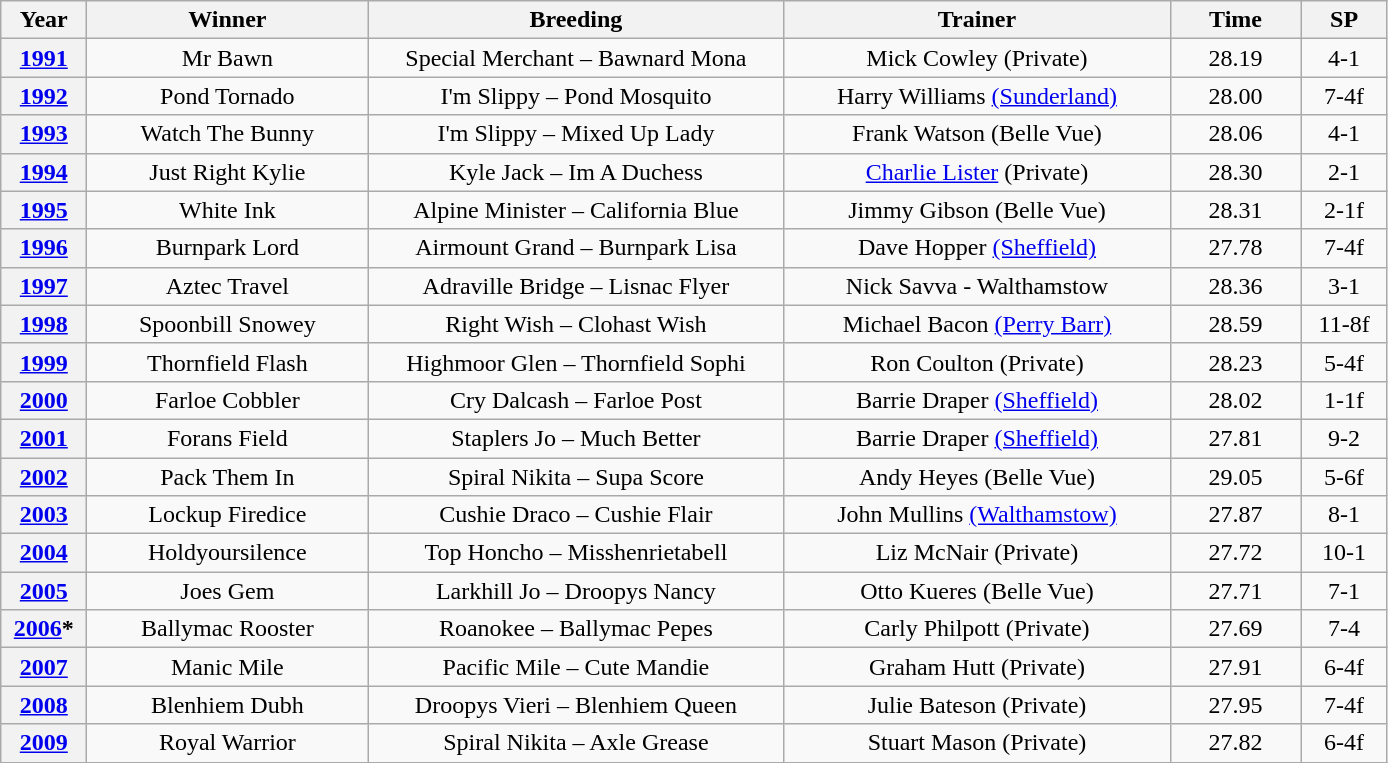<table class="wikitable collapsible collapsed" style="text-align:center">
<tr>
<th width=50>Year</th>
<th width=180>Winner</th>
<th width=270>Breeding</th>
<th width=250>Trainer</th>
<th width=80>Time</th>
<th width=50>SP</th>
</tr>
<tr>
<th><a href='#'>1991</a></th>
<td>Mr Bawn</td>
<td>Special Merchant – Bawnard Mona</td>
<td>Mick Cowley (Private)</td>
<td>28.19</td>
<td>4-1</td>
</tr>
<tr>
<th><a href='#'>1992</a></th>
<td>Pond Tornado</td>
<td>I'm Slippy – Pond Mosquito</td>
<td>Harry Williams <a href='#'>(Sunderland)</a></td>
<td>28.00</td>
<td>7-4f</td>
</tr>
<tr>
<th><a href='#'>1993</a></th>
<td>Watch The Bunny</td>
<td>I'm Slippy – Mixed Up Lady</td>
<td>Frank Watson (Belle Vue)</td>
<td>28.06</td>
<td>4-1</td>
</tr>
<tr>
<th><a href='#'>1994</a></th>
<td>Just Right Kylie</td>
<td>Kyle Jack – Im A Duchess</td>
<td><a href='#'>Charlie Lister</a> (Private)</td>
<td>28.30</td>
<td>2-1</td>
</tr>
<tr>
<th><a href='#'>1995</a></th>
<td>White Ink</td>
<td>Alpine Minister – California Blue</td>
<td>Jimmy Gibson (Belle Vue)</td>
<td>28.31</td>
<td>2-1f</td>
</tr>
<tr>
<th><a href='#'>1996</a></th>
<td>Burnpark Lord</td>
<td>Airmount Grand – Burnpark Lisa</td>
<td>Dave Hopper <a href='#'>(Sheffield)</a></td>
<td>27.78</td>
<td>7-4f</td>
</tr>
<tr>
<th><a href='#'>1997</a></th>
<td>Aztec Travel</td>
<td>Adraville Bridge – Lisnac Flyer</td>
<td>Nick Savva - Walthamstow</td>
<td>28.36</td>
<td>3-1</td>
</tr>
<tr>
<th><a href='#'>1998</a></th>
<td>Spoonbill Snowey</td>
<td>Right Wish – Clohast Wish</td>
<td>Michael Bacon <a href='#'>(Perry Barr)</a></td>
<td>28.59</td>
<td>11-8f</td>
</tr>
<tr>
<th><a href='#'>1999</a></th>
<td>Thornfield Flash</td>
<td>Highmoor Glen – Thornfield Sophi</td>
<td>Ron Coulton (Private)</td>
<td>28.23</td>
<td>5-4f</td>
</tr>
<tr>
<th><a href='#'>2000</a></th>
<td>Farloe Cobbler</td>
<td>Cry Dalcash – Farloe Post</td>
<td>Barrie Draper <a href='#'>(Sheffield)</a></td>
<td>28.02</td>
<td>1-1f</td>
</tr>
<tr>
<th><a href='#'>2001</a></th>
<td>Forans Field</td>
<td>Staplers Jo – Much Better</td>
<td>Barrie Draper <a href='#'>(Sheffield)</a></td>
<td>27.81</td>
<td>9-2</td>
</tr>
<tr>
<th><a href='#'>2002</a></th>
<td>Pack Them In</td>
<td>Spiral Nikita – Supa Score</td>
<td>Andy Heyes (Belle Vue)</td>
<td>29.05</td>
<td>5-6f</td>
</tr>
<tr>
<th><a href='#'>2003</a></th>
<td>Lockup Firedice</td>
<td>Cushie Draco – Cushie Flair</td>
<td>John Mullins <a href='#'>(Walthamstow)</a></td>
<td>27.87</td>
<td>8-1</td>
</tr>
<tr>
<th><a href='#'>2004</a></th>
<td>Holdyoursilence</td>
<td>Top Honcho – Misshenrietabell</td>
<td>Liz McNair (Private)</td>
<td>27.72</td>
<td>10-1</td>
</tr>
<tr>
<th><a href='#'>2005</a></th>
<td>Joes Gem</td>
<td>Larkhill Jo – Droopys Nancy</td>
<td>Otto Kueres (Belle Vue)</td>
<td>27.71</td>
<td>7-1</td>
</tr>
<tr>
<th><a href='#'>2006</a>*</th>
<td>Ballymac Rooster</td>
<td>Roanokee – Ballymac Pepes</td>
<td>Carly Philpott (Private)</td>
<td>27.69</td>
<td>7-4</td>
</tr>
<tr>
<th><a href='#'>2007</a></th>
<td>Manic Mile</td>
<td>Pacific Mile – Cute Mandie</td>
<td>Graham Hutt (Private)</td>
<td>27.91</td>
<td>6-4f</td>
</tr>
<tr>
<th><a href='#'>2008</a></th>
<td>Blenhiem Dubh</td>
<td>Droopys Vieri – Blenhiem Queen</td>
<td>Julie Bateson (Private)</td>
<td>27.95</td>
<td>7-4f</td>
</tr>
<tr>
<th><a href='#'>2009</a></th>
<td>Royal Warrior</td>
<td>Spiral Nikita – Axle Grease</td>
<td>Stuart Mason (Private)</td>
<td>27.82</td>
<td>6-4f</td>
</tr>
</table>
